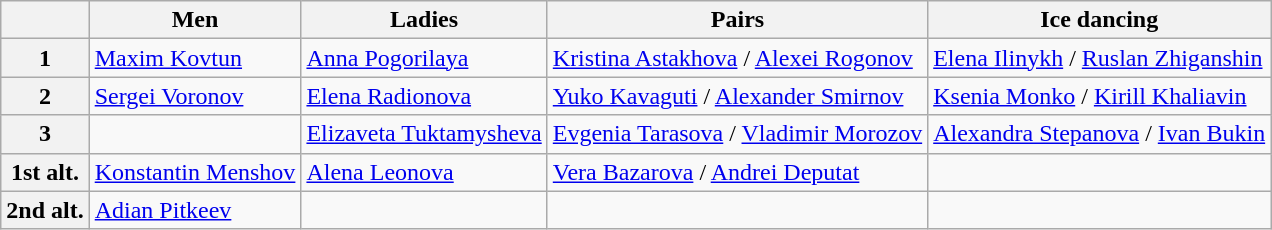<table class="wikitable">
<tr>
<th></th>
<th>Men</th>
<th>Ladies</th>
<th>Pairs</th>
<th>Ice dancing</th>
</tr>
<tr>
<th>1</th>
<td><a href='#'>Maxim Kovtun</a></td>
<td><a href='#'>Anna Pogorilaya</a></td>
<td><a href='#'>Kristina Astakhova</a> / <a href='#'>Alexei Rogonov</a></td>
<td><a href='#'>Elena Ilinykh</a> / <a href='#'>Ruslan Zhiganshin</a></td>
</tr>
<tr>
<th>2</th>
<td><a href='#'>Sergei Voronov</a></td>
<td><a href='#'>Elena Radionova</a></td>
<td><a href='#'>Yuko Kavaguti</a> / <a href='#'>Alexander Smirnov</a></td>
<td><a href='#'>Ksenia Monko</a> / <a href='#'>Kirill Khaliavin</a></td>
</tr>
<tr>
<th>3</th>
<td></td>
<td><a href='#'>Elizaveta Tuktamysheva</a></td>
<td><a href='#'>Evgenia Tarasova</a> / <a href='#'>Vladimir Morozov</a></td>
<td><a href='#'>Alexandra Stepanova</a> / <a href='#'>Ivan Bukin</a></td>
</tr>
<tr>
<th>1st alt.</th>
<td><a href='#'>Konstantin Menshov</a></td>
<td><a href='#'>Alena Leonova</a></td>
<td><a href='#'>Vera Bazarova</a> / <a href='#'>Andrei Deputat</a></td>
<td></td>
</tr>
<tr>
<th>2nd alt.</th>
<td><a href='#'>Adian Pitkeev</a></td>
<td></td>
<td></td>
<td></td>
</tr>
</table>
